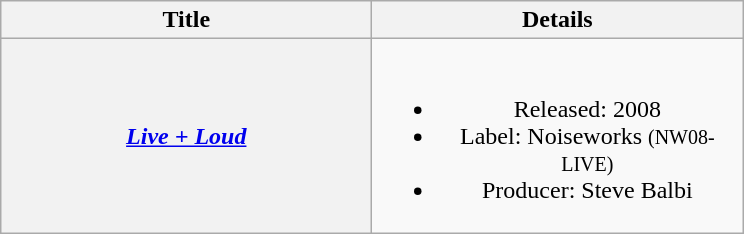<table class="wikitable plainrowheaders" style="text-align:center;" border="1">
<tr>
<th width="240">Title</th>
<th width="240">Details</th>
</tr>
<tr>
<th scope="row"><em><a href='#'>Live + Loud</a></em></th>
<td><br><ul><li>Released: 2008</li><li>Label: Noiseworks <small>(NW08-LIVE)</small></li><li>Producer: Steve Balbi</li></ul></td>
</tr>
</table>
